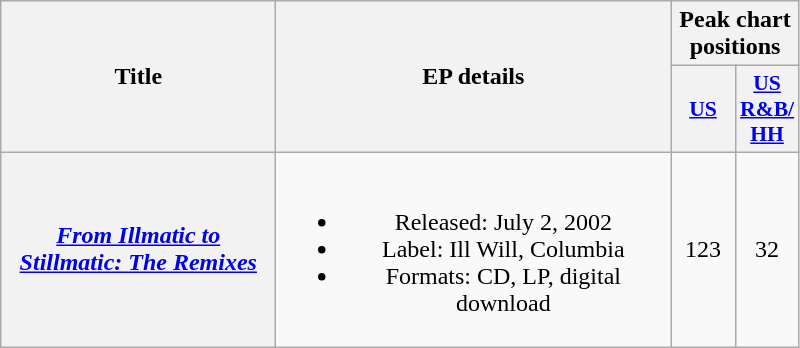<table class="wikitable plainrowheaders" style="text-align:center;">
<tr>
<th scope="col" rowspan="2" style="width:11em;">Title</th>
<th scope="col" rowspan="2" style="width:16em;">EP details</th>
<th scope="col" colspan="2">Peak chart positions</th>
</tr>
<tr>
<th scope="col" style="width:2.5em;font-size:90%;"><a href='#'>US</a><br></th>
<th scope="col" style="width:2.5em;font-size:90%;"><a href='#'>US<br>R&B/<br>HH</a><br></th>
</tr>
<tr>
<th scope="row"><em><a href='#'>From Illmatic to Stillmatic: The Remixes</a></em></th>
<td><br><ul><li>Released: July 2, 2002</li><li>Label: Ill Will, Columbia</li><li>Formats: CD, LP, digital download</li></ul></td>
<td>123</td>
<td>32</td>
</tr>
</table>
